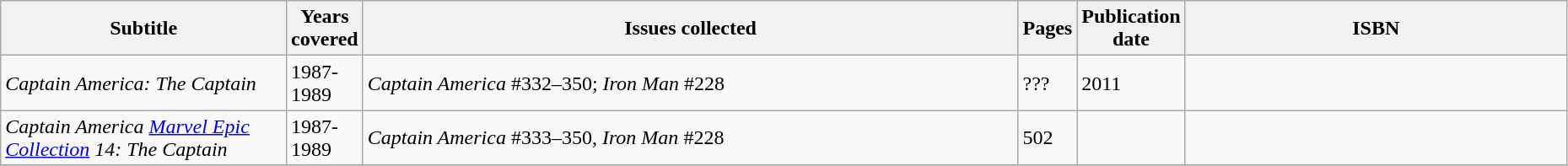<table class="wikitable sortable" width=98%>
<tr>
<th width="21%">Subtitle</th>
<th>Years covered</th>
<th class="unsortable" width="50%">Issues collected</th>
<th>Pages</th>
<th>Publication date</th>
<th class="unsortable" width=30%>ISBN</th>
</tr>
<tr>
<td><em>Captain America: The Captain</em></td>
<td>1987-1989</td>
<td><em>Captain America</em> #332–350; <em>Iron Man</em> #228</td>
<td>???</td>
<td>2011</td>
<td></td>
</tr>
<tr>
<td><em>Captain America <a href='#'>Marvel Epic Collection</a> 14: The Captain</em></td>
<td>1987-1989</td>
<td><em>Captain America</em> #333–350, <em>Iron Man</em> #228</td>
<td>502</td>
<td></td>
<td></td>
</tr>
<tr>
</tr>
</table>
